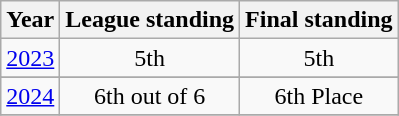<table class="wikitable" style="text-align:center;">
<tr>
<th>Year</th>
<th>League standing</th>
<th>Final standing</th>
</tr>
<tr>
<td><a href='#'>2023</a></td>
<td>5th</td>
<td>5th</td>
</tr>
<tr>
</tr>
<tr>
<td><a href='#'>2024</a></td>
<td>6th out of 6</td>
<td>6th Place</td>
</tr>
<tr>
</tr>
</table>
